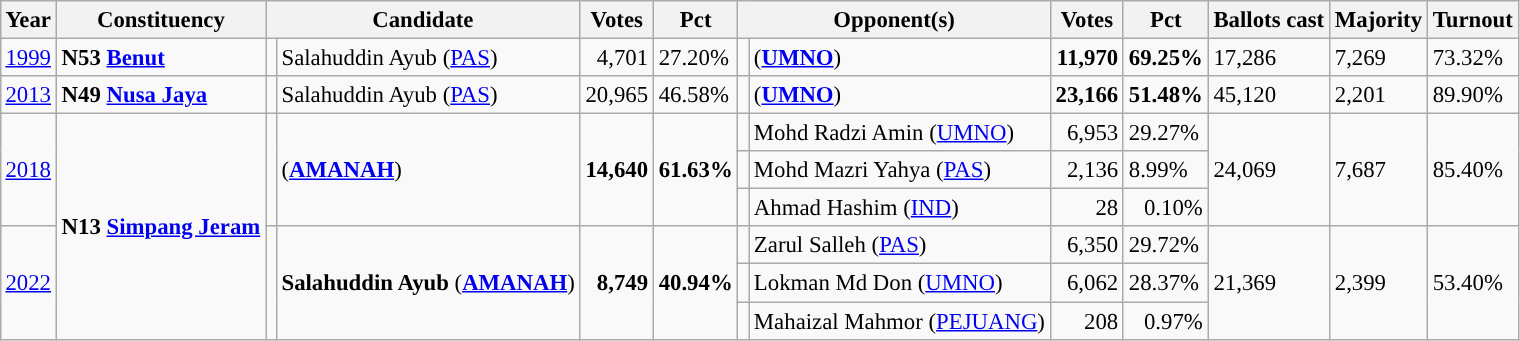<table class="wikitable" style="margin:0.5em ; font-size:95%">
<tr>
<th>Year</th>
<th>Constituency</th>
<th colspan=2>Candidate</th>
<th>Votes</th>
<th>Pct</th>
<th colspan=2>Opponent(s)</th>
<th>Votes</th>
<th>Pct</th>
<th>Ballots cast</th>
<th>Majority</th>
<th>Turnout</th>
</tr>
<tr>
<td><a href='#'>1999</a></td>
<td><strong>N53 <a href='#'>Benut</a></strong></td>
<td></td>
<td>Salahuddin Ayub (<a href='#'>PAS</a>)</td>
<td align="right">4,701</td>
<td>27.20%</td>
<td></td>
<td> (<a href='#'><strong>UMNO</strong></a>)</td>
<td align="right"><strong>11,970</strong></td>
<td><strong>69.25%</strong></td>
<td>17,286</td>
<td>7,269</td>
<td>73.32%</td>
</tr>
<tr>
<td><a href='#'>2013</a></td>
<td><strong>N49 <a href='#'>Nusa Jaya</a></strong></td>
<td></td>
<td>Salahuddin Ayub (<a href='#'>PAS</a>)</td>
<td align="right">20,965</td>
<td>46.58%</td>
<td></td>
<td> (<a href='#'><strong>UMNO</strong></a>)</td>
<td align="right"><strong>23,166</strong></td>
<td><strong>51.48%</strong></td>
<td>45,120</td>
<td>2,201</td>
<td>89.90%</td>
</tr>
<tr>
<td rowspan=3><a href='#'>2018</a></td>
<td rowspan="6"><strong>N13 <a href='#'>Simpang Jeram</a></strong></td>
<td rowspan=3 ></td>
<td rowspan=3> (<a href='#'><strong>AMANAH</strong></a>)</td>
<td rowspan=3 align="right"><strong>14,640</strong></td>
<td rowspan=3><strong>61.63%</strong></td>
<td></td>
<td>Mohd Radzi Amin (<a href='#'>UMNO</a>)</td>
<td align="right">6,953</td>
<td>29.27%</td>
<td rowspan=3>24,069</td>
<td rowspan=3>7,687</td>
<td rowspan=3>85.40%</td>
</tr>
<tr>
<td></td>
<td>Mohd Mazri Yahya (<a href='#'>PAS</a>)</td>
<td align="right">2,136</td>
<td>8.99%</td>
</tr>
<tr>
<td></td>
<td>Ahmad Hashim (<a href='#'>IND</a>)</td>
<td align="right">28</td>
<td align=right>0.10%</td>
</tr>
<tr>
<td rowspan="3"><a href='#'>2022</a></td>
<td rowspan="3" ></td>
<td rowspan="3"><strong>Salahuddin Ayub</strong> (<a href='#'><strong>AMANAH</strong></a>)</td>
<td rowspan="3" align=right><strong>8,749</strong></td>
<td rowspan="3"><strong>40.94%</strong></td>
<td></td>
<td>Zarul Salleh (<a href='#'>PAS</a>)</td>
<td align=right>6,350</td>
<td>29.72%</td>
<td rowspan="3">21,369</td>
<td rowspan="3">2,399</td>
<td rowspan="3">53.40%</td>
</tr>
<tr>
<td></td>
<td>Lokman Md Don (<a href='#'>UMNO</a>)</td>
<td align=right>6,062</td>
<td>28.37%</td>
</tr>
<tr>
<td></td>
<td>Mahaizal Mahmor (<a href='#'>PEJUANG</a>)</td>
<td align=right>208</td>
<td align=right>0.97%</td>
</tr>
</table>
